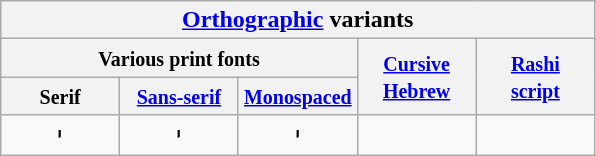<table class=wikitable style="text-align:center;">
<tr>
<th colspan=5><a href='#'>Orthographic</a> variants</th>
</tr>
<tr>
<th colspan=3><small>Various print fonts</small></th>
<th rowspan=2><small><a href='#'>Cursive<br>Hebrew</a></small></th>
<th rowspan=2><small><a href='#'>Rashi<br>script</a></small></th>
</tr>
<tr>
<th><small>Serif</small></th>
<th><small><a href='#'>Sans-serif</a></small></th>
<th><small><a href='#'>Monospaced</a></small></th>
</tr>
<tr>
<td width=20%><span>י</span></td>
<td width=20%><span>י</span></td>
<td width=20%><span>י</span></td>
<td width=20%></td>
<td width=20%></td>
</tr>
</table>
